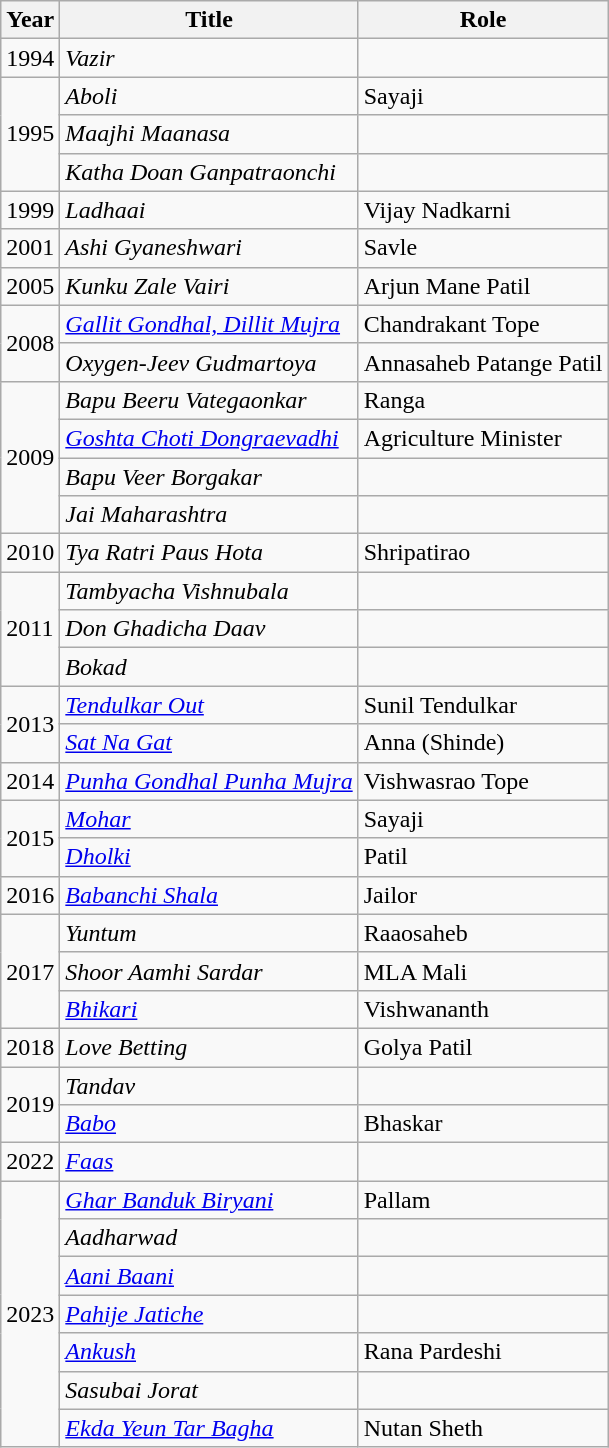<table class="wikitable sortable">
<tr>
<th>Year</th>
<th>Title</th>
<th>Role</th>
</tr>
<tr>
<td>1994</td>
<td><em>Vazir</em></td>
<td></td>
</tr>
<tr>
<td rowspan="3">1995</td>
<td><em>Aboli</em></td>
<td>Sayaji</td>
</tr>
<tr>
<td><em>Maajhi Maanasa</em></td>
<td></td>
</tr>
<tr>
<td><em>Katha Doan Ganpatraonchi</em></td>
<td></td>
</tr>
<tr>
<td>1999</td>
<td><em>Ladhaai</em></td>
<td>Vijay Nadkarni</td>
</tr>
<tr>
<td>2001</td>
<td><em>Ashi Gyaneshwari</em></td>
<td>Savle</td>
</tr>
<tr>
<td>2005</td>
<td><em>Kunku Zale Vairi</em></td>
<td>Arjun Mane Patil</td>
</tr>
<tr>
<td rowspan="2">2008</td>
<td><em><a href='#'>Gallit Gondhal, Dillit Mujra</a></em></td>
<td>Chandrakant Tope</td>
</tr>
<tr>
<td><em>Oxygen-Jeev Gudmartoya</em></td>
<td>Annasaheb Patange Patil</td>
</tr>
<tr>
<td rowspan="4">2009</td>
<td><em>Bapu Beeru Vategaonkar</em></td>
<td>Ranga</td>
</tr>
<tr>
<td><em><a href='#'>Goshta Choti Dongraevadhi</a></em></td>
<td>Agriculture Minister</td>
</tr>
<tr>
<td><em>Bapu Veer Borgakar</em></td>
<td></td>
</tr>
<tr>
<td><em>Jai Maharashtra</em></td>
<td></td>
</tr>
<tr>
<td>2010</td>
<td><em>Tya Ratri Paus Hota</em></td>
<td>Shripatirao</td>
</tr>
<tr>
<td rowspan="3">2011</td>
<td><em>Tambyacha Vishnubala</em></td>
<td></td>
</tr>
<tr>
<td><em>Don Ghadicha Daav</em></td>
<td></td>
</tr>
<tr>
<td><em>Bokad</em></td>
<td></td>
</tr>
<tr>
<td rowspan="2">2013</td>
<td><em><a href='#'>Tendulkar Out</a></em></td>
<td>Sunil Tendulkar</td>
</tr>
<tr>
<td><em><a href='#'>Sat Na Gat</a></em></td>
<td>Anna (Shinde)</td>
</tr>
<tr>
<td>2014</td>
<td><em><a href='#'>Punha Gondhal Punha Mujra</a></em></td>
<td>Vishwasrao Tope</td>
</tr>
<tr>
<td rowspan="2">2015</td>
<td><em><a href='#'>Mohar</a></em></td>
<td>Sayaji</td>
</tr>
<tr>
<td><em><a href='#'>Dholki</a></em></td>
<td>Patil</td>
</tr>
<tr>
<td>2016</td>
<td><em><a href='#'>Babanchi Shala</a></em></td>
<td>Jailor</td>
</tr>
<tr>
<td rowspan="3">2017</td>
<td><em>Yuntum</em></td>
<td>Raaosaheb</td>
</tr>
<tr>
<td><em>Shoor Aamhi Sardar</em></td>
<td>MLA Mali</td>
</tr>
<tr>
<td><em><a href='#'>Bhikari</a></em></td>
<td>Vishwananth</td>
</tr>
<tr>
<td>2018</td>
<td><em>Love Betting</em></td>
<td>Golya Patil</td>
</tr>
<tr>
<td rowspan="2">2019</td>
<td><em>Tandav</em></td>
<td></td>
</tr>
<tr>
<td><em><a href='#'>Babo</a></em></td>
<td>Bhaskar</td>
</tr>
<tr>
<td>2022</td>
<td><em><a href='#'>Faas</a></em></td>
<td></td>
</tr>
<tr>
<td rowspan="7">2023</td>
<td><em><a href='#'>Ghar Banduk Biryani</a></em></td>
<td>Pallam</td>
</tr>
<tr>
<td><em>Aadharwad</em></td>
<td></td>
</tr>
<tr>
<td><em><a href='#'>Aani Baani</a></em></td>
<td></td>
</tr>
<tr>
<td><em><a href='#'>Pahije Jatiche</a></em></td>
<td></td>
</tr>
<tr>
<td><em><a href='#'>Ankush</a></em></td>
<td>Rana Pardeshi</td>
</tr>
<tr>
<td><em>Sasubai Jorat</em></td>
<td></td>
</tr>
<tr>
<td><em><a href='#'>Ekda Yeun Tar Bagha</a></em></td>
<td>Nutan Sheth</td>
</tr>
</table>
